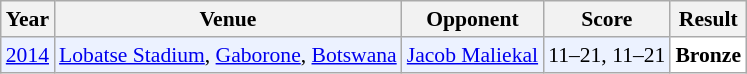<table class="sortable wikitable" style="font-size: 90%;">
<tr>
<th>Year</th>
<th>Venue</th>
<th>Opponent</th>
<th>Score</th>
<th>Result</th>
</tr>
<tr style="background:#ECF2FF">
<td align="center"><a href='#'>2014</a></td>
<td align="left"><a href='#'>Lobatse Stadium</a>, <a href='#'>Gaborone</a>, <a href='#'>Botswana</a></td>
<td align="left"> <a href='#'>Jacob Maliekal</a></td>
<td align="left">11–21, 11–21</td>
<td style="text-align:left; background:white"> <strong>Bronze</strong></td>
</tr>
</table>
